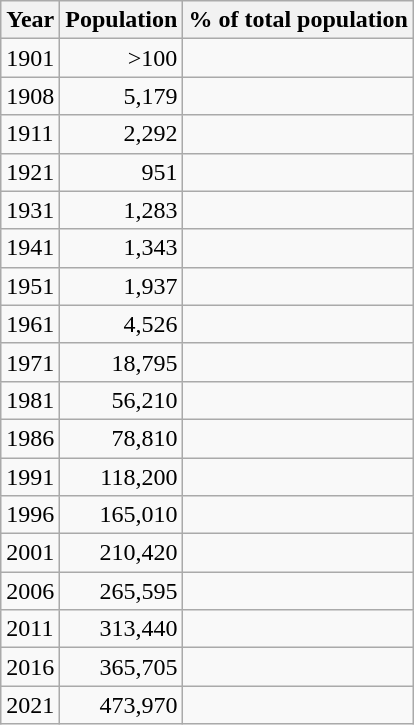<table class="wikitable sortable">
<tr>
<th>Year</th>
<th>Population</th>
<th>% of total population</th>
</tr>
<tr>
<td>1901<br></td>
<td align="right">>100</td>
<td align="right"></td>
</tr>
<tr>
<td>1908<br></td>
<td align="right">5,179</td>
<td align="right"></td>
</tr>
<tr>
<td>1911<br></td>
<td align="right">2,292</td>
<td align="right"></td>
</tr>
<tr>
<td>1921<br></td>
<td align="right">951</td>
<td align="right"></td>
</tr>
<tr>
<td>1931<br></td>
<td align="right">1,283</td>
<td align="right"></td>
</tr>
<tr>
<td>1941<br></td>
<td align="right">1,343</td>
<td align="right"></td>
</tr>
<tr>
<td>1951<br></td>
<td align="right">1,937</td>
<td align="right"></td>
</tr>
<tr>
<td>1961<br></td>
<td align="right">4,526</td>
<td align="right"></td>
</tr>
<tr>
<td>1971<br></td>
<td align="right">18,795</td>
<td align="right"></td>
</tr>
<tr>
<td>1981<br></td>
<td align="right">56,210</td>
<td align="right"></td>
</tr>
<tr>
<td>1986<br></td>
<td align="right">78,810</td>
<td align="right"></td>
</tr>
<tr>
<td>1991<br></td>
<td align="right">118,200</td>
<td align="right"></td>
</tr>
<tr>
<td>1996<br></td>
<td align="right">165,010</td>
<td align="right"></td>
</tr>
<tr>
<td>2001<br></td>
<td align="right">210,420</td>
<td align="right"></td>
</tr>
<tr>
<td>2006<br></td>
<td align="right">265,595</td>
<td align="right"></td>
</tr>
<tr>
<td>2011<br></td>
<td align="right">313,440</td>
<td align="right"></td>
</tr>
<tr>
<td>2016<br></td>
<td align="right">365,705</td>
<td align="right"></td>
</tr>
<tr>
<td>2021<br></td>
<td align="right">473,970</td>
<td align="right"></td>
</tr>
</table>
